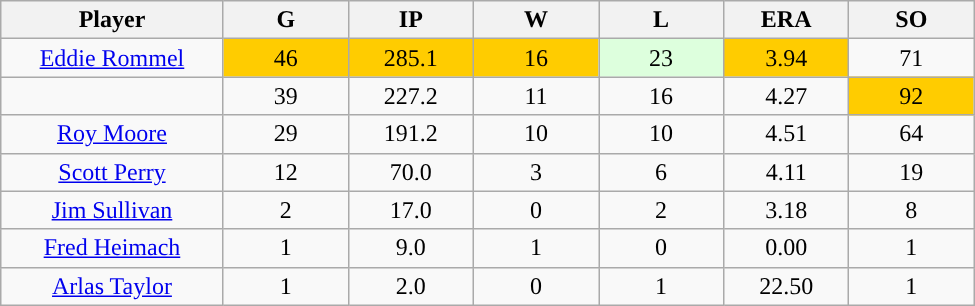<table class="wikitable sortable">
<tr>
<th bgcolor="#DDDDFF" width="16%">Player</th>
<th bgcolor="#DDDDFF" width="9%">G</th>
<th bgcolor="#DDDDFF" width="9%">IP</th>
<th bgcolor="#DDDDFF" width="9%">W</th>
<th bgcolor="#DDDDFF" width="9%">L</th>
<th bgcolor="#DDDDFF" width="9%">ERA</th>
<th bgcolor="#DDDDFF" width="9%">SO</th>
</tr>
<tr align="center">
<td><a href='#'>Eddie Rommel</a></td>
<td style="background:#fc0;">46</td>
<td style="background:#fc0;">285.1</td>
<td style="background:#fc0;">16</td>
<td style="background:#DDFFDD;">23</td>
<td style="background:#fc0;">3.94</td>
<td>71</td>
</tr>
<tr align=center>
<td></td>
<td>39</td>
<td>227.2</td>
<td>11</td>
<td>16</td>
<td>4.27</td>
<td style="background:#fc0;">92</td>
</tr>
<tr align="center">
<td><a href='#'>Roy Moore</a></td>
<td>29</td>
<td>191.2</td>
<td>10</td>
<td>10</td>
<td>4.51</td>
<td>64</td>
</tr>
<tr align=center>
<td><a href='#'>Scott Perry</a></td>
<td>12</td>
<td>70.0</td>
<td>3</td>
<td>6</td>
<td>4.11</td>
<td>19</td>
</tr>
<tr align=center>
<td><a href='#'>Jim Sullivan</a></td>
<td>2</td>
<td>17.0</td>
<td>0</td>
<td>2</td>
<td>3.18</td>
<td>8</td>
</tr>
<tr align=center>
<td><a href='#'>Fred Heimach</a></td>
<td>1</td>
<td>9.0</td>
<td>1</td>
<td>0</td>
<td>0.00</td>
<td>1</td>
</tr>
<tr align=center>
<td><a href='#'>Arlas Taylor</a></td>
<td>1</td>
<td>2.0</td>
<td>0</td>
<td>1</td>
<td>22.50</td>
<td>1</td>
</tr>
</table>
